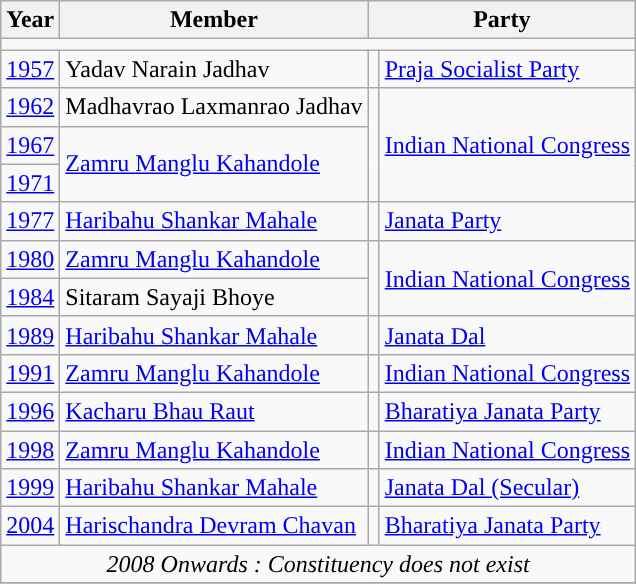<table class="wikitable">
<tr>
<th>Year</th>
<th>Member</th>
<th colspan="2">Party</th>
</tr>
<tr>
<td colspan=4></td>
</tr>
<tr>
<td><a href='#'>1957</a></td>
<td>Yadav Narain Jadhav</td>
<td style="background-color: "></td>
<td><a href='#'>Praja Socialist Party</a></td>
</tr>
<tr>
<td><a href='#'>1962</a></td>
<td>Madhavrao Laxmanrao Jadhav</td>
<td rowspan=3 style="background-color: "></td>
<td rowspan=3><a href='#'>Indian National Congress</a></td>
</tr>
<tr>
<td><a href='#'>1967</a></td>
<td rowspan=2><a href='#'>Zamru Manglu Kahandole</a></td>
</tr>
<tr>
<td><a href='#'>1971</a></td>
</tr>
<tr>
<td><a href='#'>1977</a></td>
<td><a href='#'>Haribahu Shankar Mahale</a></td>
<td style="background-color: "></td>
<td><a href='#'>Janata Party</a></td>
</tr>
<tr>
<td><a href='#'>1980</a></td>
<td><a href='#'>Zamru Manglu Kahandole</a></td>
<td rowspan=2 style="background-color: "></td>
<td rowspan=2><a href='#'>Indian National Congress</a></td>
</tr>
<tr>
<td><a href='#'>1984</a></td>
<td>Sitaram Sayaji Bhoye</td>
</tr>
<tr>
<td><a href='#'>1989</a></td>
<td><a href='#'>Haribahu Shankar Mahale</a></td>
<td style="background-color: "></td>
<td><a href='#'>Janata Dal</a></td>
</tr>
<tr>
<td><a href='#'>1991</a></td>
<td><a href='#'>Zamru Manglu Kahandole</a></td>
<td style="background-color: "></td>
<td><a href='#'>Indian National Congress</a></td>
</tr>
<tr>
<td><a href='#'>1996</a></td>
<td><a href='#'>Kacharu Bhau Raut</a></td>
<td style="background-color: "></td>
<td><a href='#'>Bharatiya Janata Party</a></td>
</tr>
<tr>
<td><a href='#'>1998</a></td>
<td><a href='#'>Zamru Manglu Kahandole</a></td>
<td style="background-color: "></td>
<td><a href='#'>Indian National Congress</a></td>
</tr>
<tr>
<td><a href='#'>1999</a></td>
<td><a href='#'>Haribahu Shankar Mahale</a></td>
<td style="background-color: "></td>
<td><a href='#'>Janata Dal (Secular)</a></td>
</tr>
<tr>
<td><a href='#'>2004</a></td>
<td><a href='#'>Harischandra Devram Chavan</a></td>
<td style="background-color: "></td>
<td><a href='#'>Bharatiya Janata Party</a></td>
</tr>
<tr>
<td colspan=4 align=center><em>2008 Onwards : Constituency does not exist</em></td>
</tr>
<tr>
</tr>
</table>
